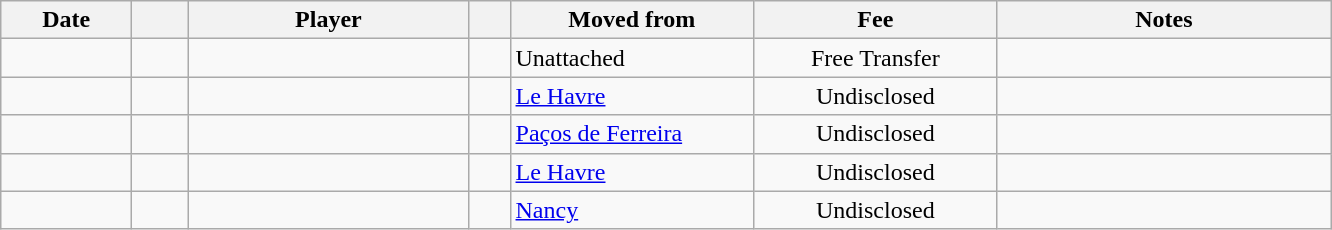<table class="wikitable sortable">
<tr>
<th style="width:80px;">Date</th>
<th style="width:30px;"></th>
<th style="width:180px;">Player</th>
<th style="width:20px;"></th>
<th style="width:155px;">Moved from</th>
<th style="width:155px;" class="unsortable">Fee</th>
<th style="width:215px;" class="unsortable">Notes</th>
</tr>
<tr>
<td></td>
<td align=center></td>
<td> </td>
<td></td>
<td>Unattached</td>
<td align=center>Free Transfer</td>
<td align=center></td>
</tr>
<tr>
<td></td>
<td align=center></td>
<td> </td>
<td></td>
<td> <a href='#'>Le Havre</a></td>
<td align=center>Undisclosed</td>
<td align=center></td>
</tr>
<tr>
<td></td>
<td align=center></td>
<td> </td>
<td></td>
<td> <a href='#'>Paços de Ferreira</a></td>
<td align=center>Undisclosed</td>
<td align=center></td>
</tr>
<tr>
<td></td>
<td align=center></td>
<td> </td>
<td></td>
<td> <a href='#'>Le Havre</a></td>
<td align=center>Undisclosed</td>
<td align=center></td>
</tr>
<tr>
<td></td>
<td align=center></td>
<td> </td>
<td></td>
<td> <a href='#'>Nancy</a></td>
<td align=center>Undisclosed</td>
<td align=center></td>
</tr>
</table>
